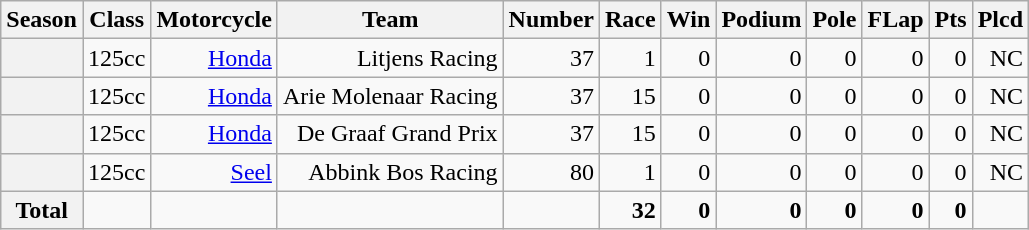<table class="wikitable">
<tr>
<th>Season</th>
<th>Class</th>
<th>Motorcycle</th>
<th>Team</th>
<th>Number</th>
<th>Race</th>
<th>Win</th>
<th>Podium</th>
<th>Pole</th>
<th>FLap</th>
<th>Pts</th>
<th>Plcd</th>
</tr>
<tr align="right">
<th></th>
<td>125cc</td>
<td><a href='#'>Honda</a></td>
<td>Litjens Racing</td>
<td>37</td>
<td>1</td>
<td>0</td>
<td>0</td>
<td>0</td>
<td>0</td>
<td>0</td>
<td>NC</td>
</tr>
<tr align="right">
<th></th>
<td>125cc</td>
<td><a href='#'>Honda</a></td>
<td>Arie Molenaar Racing</td>
<td>37</td>
<td>15</td>
<td>0</td>
<td>0</td>
<td>0</td>
<td>0</td>
<td>0</td>
<td>NC</td>
</tr>
<tr align="right">
<th></th>
<td>125cc</td>
<td><a href='#'>Honda</a></td>
<td>De Graaf Grand Prix</td>
<td>37</td>
<td>15</td>
<td>0</td>
<td>0</td>
<td>0</td>
<td>0</td>
<td>0</td>
<td>NC</td>
</tr>
<tr align="right">
<th></th>
<td>125cc</td>
<td><a href='#'>Seel</a></td>
<td>Abbink Bos Racing</td>
<td>80</td>
<td>1</td>
<td>0</td>
<td>0</td>
<td>0</td>
<td>0</td>
<td>0</td>
<td>NC</td>
</tr>
<tr align="right">
<th>Total</th>
<td></td>
<td></td>
<td></td>
<td></td>
<td><strong>32</strong></td>
<td><strong>0</strong></td>
<td><strong>0</strong></td>
<td><strong>0</strong></td>
<td><strong>0</strong></td>
<td><strong>0</strong></td>
<td></td>
</tr>
</table>
